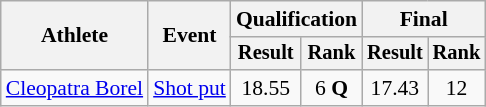<table class="wikitable" style="font-size:90%">
<tr>
<th rowspan="2">Athlete</th>
<th rowspan="2">Event</th>
<th colspan="2">Qualification</th>
<th colspan="2">Final</th>
</tr>
<tr style="font-size:95%">
<th>Result</th>
<th>Rank</th>
<th>Result</th>
<th>Rank</th>
</tr>
<tr style=text-align:center>
<td style=text-align:left><a href='#'>Cleopatra Borel</a></td>
<td style=text-align:left><a href='#'>Shot put</a></td>
<td>18.55</td>
<td>6 <strong>Q</strong></td>
<td>17.43</td>
<td>12</td>
</tr>
</table>
